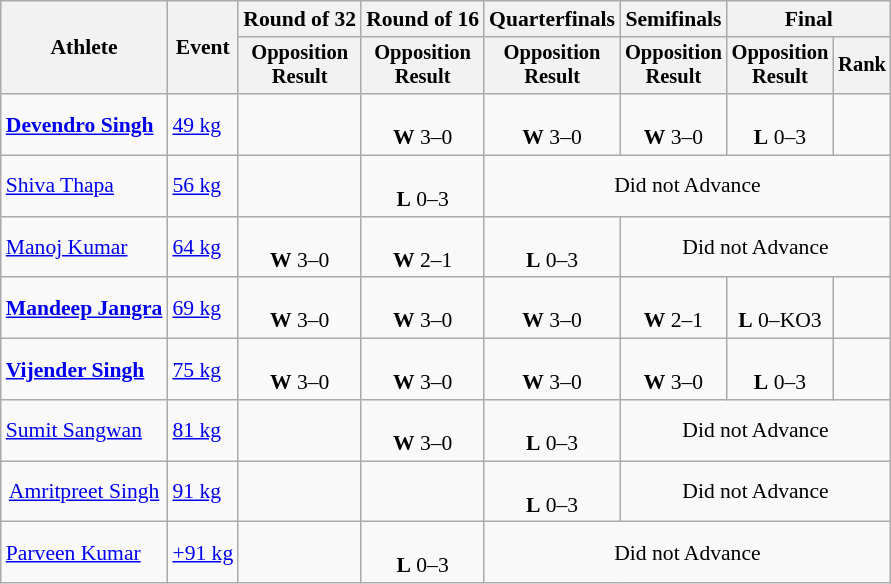<table class=wikitable style="text-align:center; font-size:90%">
<tr>
<th rowspan="2" style="text-align:center;">Athlete</th>
<th rowspan="2" style="text-align:center;">Event</th>
<th>Round of 32</th>
<th>Round of 16</th>
<th>Quarterfinals</th>
<th>Semifinals</th>
<th colspan=2>Final</th>
</tr>
<tr style="font-size:95%">
<th>Opposition<br>Result</th>
<th>Opposition<br>Result</th>
<th>Opposition<br>Result</th>
<th>Opposition<br>Result</th>
<th>Opposition<br>Result</th>
<th>Rank</th>
</tr>
<tr>
<td align=left><strong><a href='#'>Devendro Singh</a></strong></td>
<td align=left><a href='#'>49 kg</a></td>
<td></td>
<td><br><strong>W</strong> 3–0</td>
<td><br><strong>W</strong> 3–0</td>
<td><br><strong>W</strong> 3–0</td>
<td><br><strong>L</strong> 0–3</td>
<td></td>
</tr>
<tr>
<td align=left><a href='#'>Shiva Thapa</a></td>
<td align=left><a href='#'>56 kg</a></td>
<td></td>
<td><br><strong>L</strong> 0–3</td>
<td colspan="4">Did not Advance</td>
</tr>
<tr>
<td align=left><a href='#'>Manoj Kumar</a></td>
<td align=left><a href='#'>64 kg</a></td>
<td><br><strong>W</strong> 3–0</td>
<td><br><strong>W</strong> 2–1</td>
<td><br><strong>L</strong> 0–3</td>
<td colspan="4">Did not Advance</td>
</tr>
<tr>
<td align=left><strong><a href='#'>Mandeep Jangra</a></strong></td>
<td align=left><a href='#'>69 kg</a></td>
<td><br><strong>W</strong>  3–0</td>
<td><br><strong>W</strong> 3–0</td>
<td><br><strong>W</strong> 3–0</td>
<td><br><strong>W</strong> 2–1</td>
<td><br><strong>L</strong> 0–KO3</td>
<td></td>
</tr>
<tr>
<td align=left><strong><a href='#'>Vijender Singh</a></strong></td>
<td align=left><a href='#'>75 kg</a></td>
<td><br><strong>W</strong> 3–0</td>
<td><br><strong>W</strong> 3–0</td>
<td><br><strong>W</strong> 3–0</td>
<td><br><strong>W</strong> 3–0</td>
<td><br><strong>L</strong> 0–3</td>
<td></td>
</tr>
<tr>
<td align=left><a href='#'>Sumit Sangwan</a></td>
<td align=left><a href='#'>81 kg</a></td>
<td></td>
<td><br><strong>W</strong> 3–0</td>
<td><br><strong>L</strong> 0–3</td>
<td colspan="3">Did not Advance</td>
</tr>
<tr>
<td><a href='#'>Amritpreet Singh</a></td>
<td align=left><a href='#'>91 kg</a></td>
<td></td>
<td></td>
<td><br><strong>L</strong> 0–3</td>
<td colspan="3">Did not Advance</td>
</tr>
<tr>
<td align=left><a href='#'>Parveen Kumar</a></td>
<td><a href='#'>+91 kg</a></td>
<td></td>
<td><br><strong>L</strong> 0–3</td>
<td colspan="4">Did not Advance</td>
</tr>
</table>
